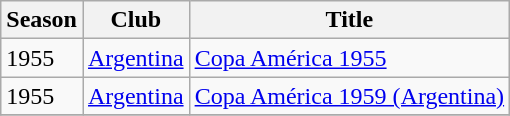<table class="wikitable">
<tr>
<th>Season</th>
<th>Club</th>
<th>Title</th>
</tr>
<tr>
<td>1955</td>
<td><a href='#'>Argentina</a></td>
<td><a href='#'>Copa América 1955</a></td>
</tr>
<tr>
<td>1955</td>
<td><a href='#'>Argentina</a></td>
<td><a href='#'>Copa América 1959 (Argentina)</a></td>
</tr>
<tr>
</tr>
</table>
